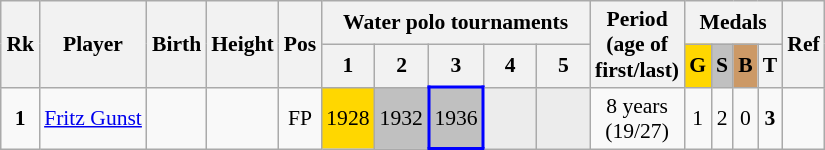<table class="wikitable sortable" style="text-align: center; font-size: 90%; margin-left: 1em;">
<tr>
<th rowspan="2">Rk</th>
<th rowspan="2">Player</th>
<th rowspan="2">Birth</th>
<th rowspan="2">Height</th>
<th rowspan="2">Pos</th>
<th colspan="5">Water polo tournaments</th>
<th rowspan="2">Period<br>(age of<br>first/last)</th>
<th colspan="4">Medals</th>
<th rowspan="2" class="unsortable">Ref</th>
</tr>
<tr>
<th>1</th>
<th style="width: 2em;" class="unsortable">2</th>
<th style="width: 2em;" class="unsortable">3</th>
<th style="width: 2em;" class="unsortable">4</th>
<th style="width: 2em;" class="unsortable">5</th>
<th style="background-color: gold;">G</th>
<th style="background-color: silver;">S</th>
<th style="background-color: #cc9966;">B</th>
<th>T</th>
</tr>
<tr>
<td><strong>1</strong></td>
<td style="text-align: left;" data-sort-value="Gunst, Fritz"><a href='#'>Fritz Gunst</a></td>
<td></td>
<td></td>
<td>FP</td>
<td style="background-color: gold;">1928</td>
<td style="background-color: silver;">1932</td>
<td style="border: 2px solid blue; background-color: silver;">1936</td>
<td style="background-color: #ececec;"></td>
<td style="background-color: #ececec;"></td>
<td>8 years<br>(19/27)</td>
<td>1</td>
<td>2</td>
<td>0</td>
<td><strong>3</strong></td>
<td></td>
</tr>
</table>
